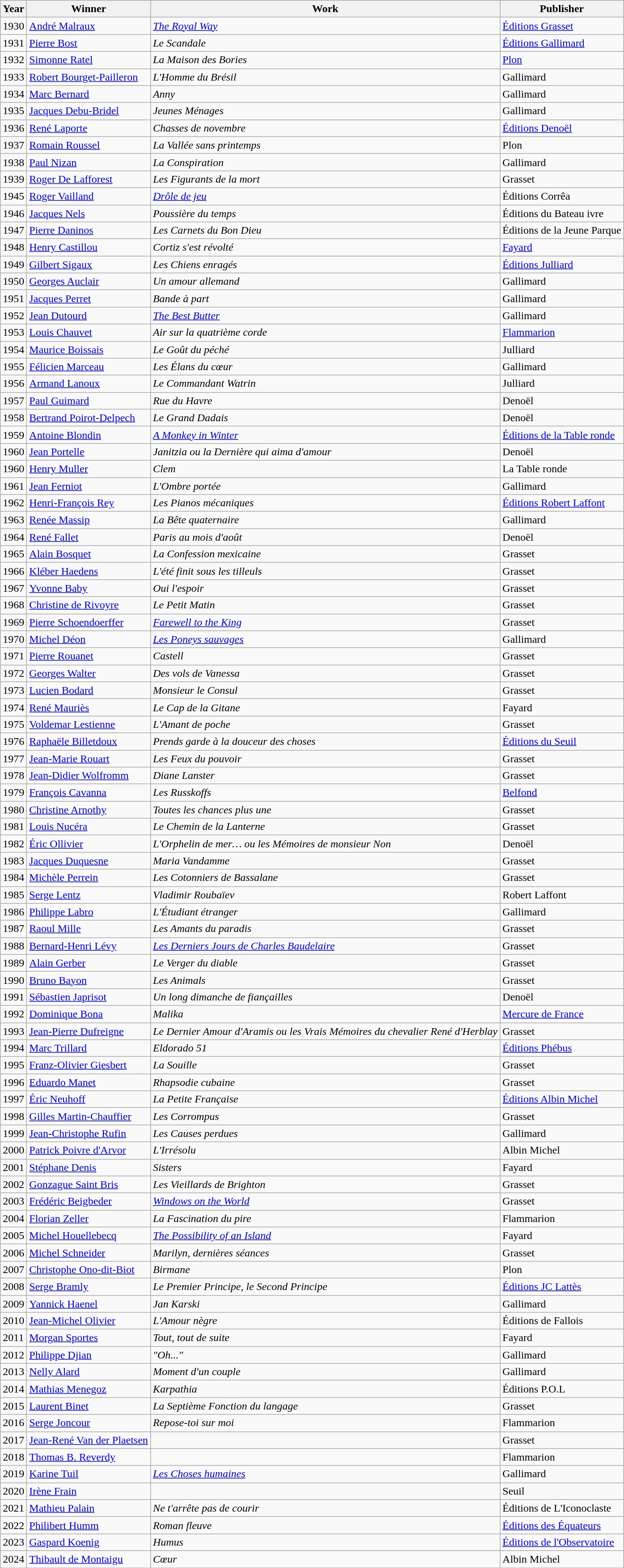<table class="wikitable">
<tr>
<th>Year</th>
<th>Winner</th>
<th>Work</th>
<th>Publisher</th>
</tr>
<tr>
<td>1930</td>
<td><a href='#'>André Malraux</a></td>
<td><em><a href='#'>The Royal Way</a></em></td>
<td><a href='#'>Éditions Grasset</a></td>
</tr>
<tr>
<td>1931</td>
<td><a href='#'>Pierre Bost</a></td>
<td><em>Le Scandale</em></td>
<td><a href='#'>Éditions Gallimard</a></td>
</tr>
<tr>
<td>1932</td>
<td><a href='#'>Simonne Ratel</a></td>
<td><em>La Maison des Bories</em></td>
<td><a href='#'>Plon</a></td>
</tr>
<tr>
<td>1933</td>
<td><a href='#'>Robert Bourget-Pailleron</a></td>
<td><em>L'Homme du Brésil</em></td>
<td>Gallimard</td>
</tr>
<tr>
<td>1934</td>
<td><a href='#'>Marc Bernard</a></td>
<td><em>Anny</em></td>
<td>Gallimard</td>
</tr>
<tr>
<td>1935</td>
<td><a href='#'>Jacques Debu-Bridel</a></td>
<td><em>Jeunes Ménages</em></td>
<td>Gallimard</td>
</tr>
<tr>
<td>1936</td>
<td><a href='#'>René Laporte</a></td>
<td><em>Chasses de novembre</em></td>
<td><a href='#'>Éditions Denoël</a></td>
</tr>
<tr>
<td>1937</td>
<td><a href='#'>Romain Roussel</a></td>
<td><em>La Vallée sans printemps</em></td>
<td>Plon</td>
</tr>
<tr>
<td>1938</td>
<td><a href='#'>Paul Nizan</a></td>
<td><em>La Conspiration</em></td>
<td>Gallimard</td>
</tr>
<tr>
<td>1939</td>
<td><a href='#'>Roger De Lafforest</a></td>
<td><em>Les Figurants de la mort</em></td>
<td>Grasset</td>
</tr>
<tr>
<td>1945</td>
<td><a href='#'>Roger Vailland</a></td>
<td><em><a href='#'>Drôle de jeu</a></em></td>
<td>Éditions Corrêa</td>
</tr>
<tr>
<td>1946</td>
<td><a href='#'>Jacques Nels</a></td>
<td><em>Poussière du temps</em></td>
<td>Éditions du Bateau ivre</td>
</tr>
<tr>
<td>1947</td>
<td><a href='#'>Pierre Daninos</a></td>
<td><em>Les Carnets du Bon Dieu</em></td>
<td>Éditions de la Jeune Parque</td>
</tr>
<tr>
<td>1948</td>
<td><a href='#'>Henry Castillou</a></td>
<td><em>Cortiz s'est révolté</em></td>
<td><a href='#'>Fayard</a></td>
</tr>
<tr>
<td>1949</td>
<td><a href='#'>Gilbert Sigaux</a></td>
<td><em>Les Chiens enragés</em></td>
<td><a href='#'>Éditions Julliard</a></td>
</tr>
<tr>
<td>1950</td>
<td><a href='#'>Georges Auclair</a></td>
<td><em>Un amour allemand</em></td>
<td>Gallimard</td>
</tr>
<tr>
<td>1951</td>
<td><a href='#'>Jacques Perret</a></td>
<td><em>Bande à part</em></td>
<td>Gallimard</td>
</tr>
<tr>
<td>1952</td>
<td><a href='#'>Jean Dutourd</a></td>
<td><em><a href='#'>The Best Butter</a></em></td>
<td>Gallimard</td>
</tr>
<tr>
<td>1953</td>
<td><a href='#'>Louis Chauvet</a></td>
<td><em>Air sur la quatrième corde</em></td>
<td><a href='#'>Flammarion</a></td>
</tr>
<tr>
<td>1954</td>
<td><a href='#'>Maurice Boissais</a></td>
<td><em>Le Goût du péché</em></td>
<td>Julliard</td>
</tr>
<tr>
<td>1955</td>
<td><a href='#'>Félicien Marceau</a></td>
<td><em>Les Élans du cœur</em></td>
<td>Gallimard</td>
</tr>
<tr>
<td>1956</td>
<td><a href='#'>Armand Lanoux</a></td>
<td><em>Le Commandant Watrin</em></td>
<td>Julliard</td>
</tr>
<tr>
<td>1957</td>
<td><a href='#'>Paul Guimard</a></td>
<td><em>Rue du Havre</em></td>
<td>Denoël</td>
</tr>
<tr>
<td>1958</td>
<td><a href='#'>Bertrand Poirot-Delpech</a></td>
<td><em>Le Grand Dadais</em></td>
<td>Denoël</td>
</tr>
<tr>
<td>1959</td>
<td><a href='#'>Antoine Blondin</a></td>
<td><em><a href='#'>A Monkey in Winter</a></em></td>
<td><a href='#'>Éditions de la Table ronde</a></td>
</tr>
<tr>
<td>1960</td>
<td><a href='#'>Jean Portelle</a></td>
<td><em>Janitzia ou la Dernière qui aima d'amour</em></td>
<td>Denoël</td>
</tr>
<tr>
<td>1960</td>
<td><a href='#'>Henry Muller</a></td>
<td><em>Clem</em></td>
<td>La Table ronde</td>
</tr>
<tr>
<td>1961</td>
<td><a href='#'>Jean Ferniot</a></td>
<td><em>L'Ombre portée</em></td>
<td>Gallimard</td>
</tr>
<tr>
<td>1962</td>
<td><a href='#'>Henri-François Rey</a></td>
<td><em>Les Pianos mécaniques</em></td>
<td><a href='#'>Éditions Robert Laffont</a></td>
</tr>
<tr>
<td>1963</td>
<td><a href='#'>Renée Massip</a></td>
<td><em>La Bête quaternaire</em></td>
<td>Gallimard</td>
</tr>
<tr>
<td>1964</td>
<td><a href='#'>René Fallet</a></td>
<td><em>Paris au mois d'août</em></td>
<td>Denoël</td>
</tr>
<tr>
<td>1965</td>
<td><a href='#'>Alain Bosquet</a></td>
<td><em>La Confession mexicaine</em></td>
<td>Grasset</td>
</tr>
<tr>
<td>1966</td>
<td><a href='#'>Kléber Haedens</a></td>
<td><em>L'été finit sous les tilleuls</em></td>
<td>Grasset</td>
</tr>
<tr>
<td>1967</td>
<td><a href='#'>Yvonne Baby</a></td>
<td><em>Oui l'espoir</em></td>
<td>Grasset</td>
</tr>
<tr>
<td>1968</td>
<td><a href='#'>Christine de Rivoyre</a></td>
<td><em>Le Petit Matin</em></td>
<td>Grasset</td>
</tr>
<tr>
<td>1969</td>
<td><a href='#'>Pierre Schoendoerffer</a></td>
<td><em><a href='#'>Farewell to the King</a></em></td>
<td>Grasset</td>
</tr>
<tr>
<td>1970</td>
<td><a href='#'>Michel Déon</a></td>
<td><em><a href='#'>Les Poneys sauvages</a></em></td>
<td>Gallimard</td>
</tr>
<tr>
<td>1971</td>
<td><a href='#'>Pierre Rouanet</a></td>
<td><em>Castell</em></td>
<td>Grasset</td>
</tr>
<tr>
<td>1972</td>
<td><a href='#'>Georges Walter</a></td>
<td><em>Des vols de Vanessa</em></td>
<td>Grasset</td>
</tr>
<tr>
<td>1973</td>
<td><a href='#'>Lucien Bodard</a></td>
<td><em>Monsieur le Consul</em></td>
<td>Grasset</td>
</tr>
<tr>
<td>1974</td>
<td><a href='#'>René Mauriès</a></td>
<td><em>Le Cap de la Gitane</em></td>
<td>Fayard</td>
</tr>
<tr>
<td>1975</td>
<td><a href='#'>Voldemar Lestienne</a></td>
<td><em>L'Amant de poche</em></td>
<td>Grasset</td>
</tr>
<tr>
<td>1976</td>
<td><a href='#'>Raphaële Billetdoux</a></td>
<td><em>Prends garde à la douceur des choses</em></td>
<td><a href='#'>Éditions du Seuil</a></td>
</tr>
<tr>
<td>1977</td>
<td><a href='#'>Jean-Marie Rouart</a></td>
<td><em>Les Feux du pouvoir</em></td>
<td>Grasset</td>
</tr>
<tr>
<td>1978</td>
<td><a href='#'>Jean-Didier Wolfromm</a></td>
<td><em>Diane Lanster</em></td>
<td>Grasset</td>
</tr>
<tr>
<td>1979</td>
<td><a href='#'>François Cavanna</a></td>
<td><em>Les Russkoffs</em></td>
<td><a href='#'>Belfond</a></td>
</tr>
<tr>
<td>1980</td>
<td><a href='#'>Christine Arnothy</a></td>
<td><em>Toutes les chances plus une</em></td>
<td>Grasset</td>
</tr>
<tr>
<td>1981</td>
<td><a href='#'>Louis Nucéra</a></td>
<td><em>Le Chemin de la Lanterne</em></td>
<td>Grasset</td>
</tr>
<tr>
<td>1982</td>
<td><a href='#'>Éric Ollivier</a></td>
<td><em>L'Orphelin de mer… ou les Mémoires de monsieur Non</em></td>
<td>Denoël</td>
</tr>
<tr>
<td>1983</td>
<td><a href='#'>Jacques Duquesne</a></td>
<td><em>Maria Vandamme</em></td>
<td>Grasset</td>
</tr>
<tr>
<td>1984</td>
<td><a href='#'>Michèle Perrein</a></td>
<td><em>Les Cotonniers de Bassalane</em></td>
<td>Grasset</td>
</tr>
<tr>
<td>1985</td>
<td><a href='#'>Serge Lentz</a></td>
<td><em>Vladimir Roubaïev</em></td>
<td>Robert Laffont</td>
</tr>
<tr>
<td>1986</td>
<td><a href='#'>Philippe Labro</a></td>
<td><em>L'Étudiant étranger</em></td>
<td>Gallimard</td>
</tr>
<tr>
<td>1987</td>
<td><a href='#'>Raoul Mille</a></td>
<td><em>Les Amants du paradis</em></td>
<td>Grasset</td>
</tr>
<tr>
<td>1988</td>
<td><a href='#'>Bernard-Henri Lévy</a></td>
<td><em><a href='#'>Les Derniers Jours de Charles Baudelaire</a></em></td>
<td>Grasset</td>
</tr>
<tr>
<td>1989</td>
<td><a href='#'>Alain Gerber</a></td>
<td><em>Le Verger du diable</em></td>
<td>Grasset</td>
</tr>
<tr>
<td>1990</td>
<td><a href='#'>Bruno Bayon</a></td>
<td><em>Les Animals</em></td>
<td>Grasset</td>
</tr>
<tr>
<td>1991</td>
<td><a href='#'>Sébastien Japrisot</a></td>
<td><em>Un long dimanche de fiançailles</em></td>
<td>Denoël</td>
</tr>
<tr>
<td>1992</td>
<td><a href='#'>Dominique Bona</a></td>
<td><em>Malika</em></td>
<td><a href='#'>Mercure de France</a></td>
</tr>
<tr>
<td>1993</td>
<td><a href='#'>Jean-Pierre Dufreigne</a></td>
<td><em>Le Dernier Amour d'Aramis ou les Vrais Mémoires du chevalier René d'Herblay</em></td>
<td>Grasset</td>
</tr>
<tr>
<td>1994</td>
<td><a href='#'>Marc Trillard</a></td>
<td><em>Eldorado 51</em></td>
<td><a href='#'>Éditions Phébus</a></td>
</tr>
<tr>
<td>1995</td>
<td><a href='#'>Franz-Olivier Giesbert</a></td>
<td><em>La Souille</em></td>
<td>Grasset</td>
</tr>
<tr>
<td>1996</td>
<td><a href='#'>Eduardo Manet</a></td>
<td><em>Rhapsodie cubaine</em></td>
<td>Grasset</td>
</tr>
<tr>
<td>1997</td>
<td><a href='#'>Éric Neuhoff</a></td>
<td><em>La Petite Française</em></td>
<td><a href='#'>Éditions Albin Michel</a></td>
</tr>
<tr>
<td>1998</td>
<td><a href='#'>Gilles Martin-Chauffier</a></td>
<td><em>Les Corrompus</em></td>
<td>Grasset</td>
</tr>
<tr>
<td>1999</td>
<td><a href='#'>Jean-Christophe Rufin</a></td>
<td><em>Les Causes perdues</em></td>
<td>Gallimard</td>
</tr>
<tr>
<td>2000</td>
<td><a href='#'>Patrick Poivre d'Arvor</a></td>
<td><em>L'Irrésolu</em></td>
<td>Albin Michel</td>
</tr>
<tr>
<td>2001</td>
<td><a href='#'>Stéphane Denis</a></td>
<td><em>Sisters</em></td>
<td>Fayard</td>
</tr>
<tr>
<td>2002</td>
<td><a href='#'>Gonzague Saint Bris</a></td>
<td><em>Les Vieillards de Brighton</em></td>
<td>Grasset</td>
</tr>
<tr>
<td>2003</td>
<td><a href='#'>Frédéric Beigbeder</a></td>
<td><em><a href='#'>Windows on the World</a></em></td>
<td>Grasset</td>
</tr>
<tr>
<td>2004</td>
<td><a href='#'>Florian Zeller</a></td>
<td><em>La Fascination du pire</em></td>
<td>Flammarion</td>
</tr>
<tr>
<td>2005</td>
<td><a href='#'>Michel Houellebecq</a></td>
<td><em><a href='#'>The Possibility of an Island</a></em></td>
<td>Fayard</td>
</tr>
<tr>
<td>2006</td>
<td><a href='#'>Michel Schneider</a></td>
<td><em>Marilyn, dernières séances</em></td>
<td>Grasset</td>
</tr>
<tr>
<td>2007</td>
<td><a href='#'>Christophe Ono-dit-Biot</a></td>
<td><em>Birmane</em></td>
<td>Plon</td>
</tr>
<tr>
<td>2008</td>
<td><a href='#'>Serge Bramly</a></td>
<td><em>Le Premier Principe, le Second Principe</em></td>
<td><a href='#'>Éditions JC Lattès</a></td>
</tr>
<tr>
<td>2009</td>
<td><a href='#'>Yannick Haenel</a></td>
<td><em>Jan Karski</em></td>
<td>Gallimard</td>
</tr>
<tr>
<td>2010</td>
<td><a href='#'>Jean-Michel Olivier</a></td>
<td><em>L'Amour nègre</em></td>
<td>Éditions de Fallois</td>
</tr>
<tr>
<td>2011</td>
<td><a href='#'>Morgan Sportes</a></td>
<td><em>Tout, tout de suite</em></td>
<td>Fayard</td>
</tr>
<tr>
<td>2012</td>
<td><a href='#'>Philippe Djian</a></td>
<td><em>"Oh..."</em></td>
<td>Gallimard</td>
</tr>
<tr>
<td>2013</td>
<td><a href='#'>Nelly Alard</a></td>
<td><em>Moment d'un couple</em></td>
<td>Gallimard</td>
</tr>
<tr>
<td>2014</td>
<td><a href='#'>Mathias Menegoz</a></td>
<td><em>Karpathia</em></td>
<td>Éditions P.O.L</td>
</tr>
<tr>
<td>2015</td>
<td><a href='#'>Laurent Binet</a></td>
<td><em>La Septième Fonction du langage</em></td>
<td>Grasset</td>
</tr>
<tr>
<td>2016</td>
<td><a href='#'>Serge Joncour</a></td>
<td><em>Repose-toi sur moi</em></td>
<td>Flammarion</td>
</tr>
<tr>
<td>2017</td>
<td><a href='#'>Jean-René Van der Plaetsen</a></td>
<td><em></em></td>
<td>Grasset</td>
</tr>
<tr>
<td>2018</td>
<td><a href='#'>Thomas B. Reverdy</a></td>
<td><em></em></td>
<td>Flammarion</td>
</tr>
<tr>
<td>2019</td>
<td><a href='#'>Karine Tuil</a></td>
<td><em><a href='#'>Les Choses humaines</a></em></td>
<td>Gallimard</td>
</tr>
<tr>
<td>2020</td>
<td><a href='#'>Irène Frain</a></td>
<td><em></em></td>
<td>Seuil</td>
</tr>
<tr>
<td>2021</td>
<td><a href='#'>Mathieu Palain</a></td>
<td><em>Ne t'arrête pas de courir</em></td>
<td>Éditions de L'Iconoclaste</td>
</tr>
<tr>
<td>2022</td>
<td><a href='#'>Philibert Humm</a></td>
<td><em>Roman fleuve</em></td>
<td><a href='#'>Éditions des Équateurs</a></td>
</tr>
<tr>
<td>2023</td>
<td><a href='#'>Gaspard Koenig</a></td>
<td><em>Humus</em></td>
<td><a href='#'>Éditions de l'Observatoire</a></td>
</tr>
<tr>
<td>2024</td>
<td><a href='#'>Thibault de Montaigu</a></td>
<td><em>Cœur</em></td>
<td>Albin Michel</td>
</tr>
<tr>
</tr>
</table>
